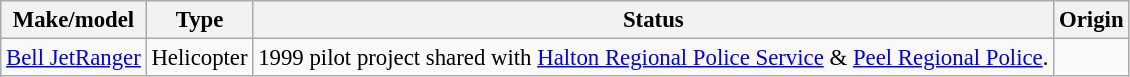<table class="wikitable" style="font-size: 95%;" |>
<tr>
<th>Make/model</th>
<th>Type</th>
<th>Status</th>
<th>Origin</th>
</tr>
<tr>
<td><a href='#'>Bell JetRanger</a></td>
<td>Helicopter</td>
<td>1999 pilot project shared with <a href='#'>Halton Regional Police Service</a> & <a href='#'>Peel Regional Police</a>.</td>
<td></td>
</tr>
</table>
